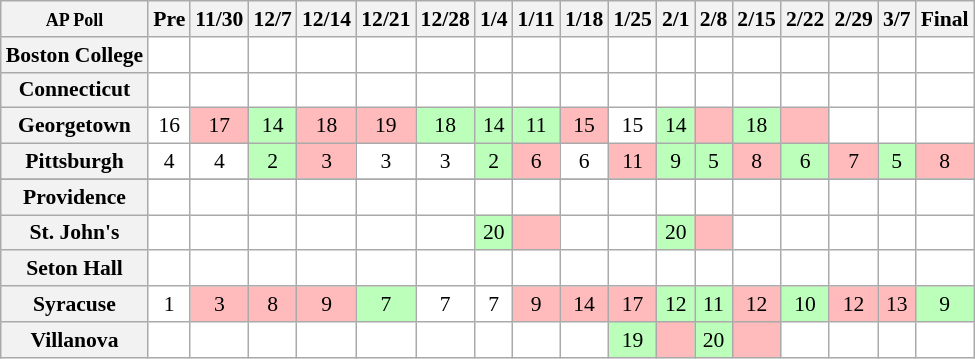<table class="wikitable" style="white-space:nowrap;font-size:90%;">
<tr>
<th><small>AP Poll</small></th>
<th>Pre</th>
<th>11/30</th>
<th>12/7</th>
<th>12/14</th>
<th>12/21</th>
<th>12/28</th>
<th>1/4</th>
<th>1/11</th>
<th>1/18</th>
<th>1/25</th>
<th>2/1</th>
<th>2/8</th>
<th>2/15</th>
<th>2/22</th>
<th>2/29</th>
<th>3/7</th>
<th>Final</th>
</tr>
<tr style="text-align:center;">
<th style="text-align:left;">Boston College</th>
<td style="background:#fff;"></td>
<td style="background:#fff;"></td>
<td style="background:#fff;"></td>
<td style="background:#fff;"></td>
<td style="background:#fff;"></td>
<td style="background:#fff;"></td>
<td style="background:#fff;"></td>
<td style="background:#fff;"></td>
<td style="background:#fff;"></td>
<td style="background:#fff;"></td>
<td style="background:#fff;"></td>
<td style="background:#fff;"></td>
<td style="background:#fff;"></td>
<td style="background:#fff;"></td>
<td style="background:#fff;"></td>
<td style="background:#fff;"></td>
<td style="background:#fff;"></td>
</tr>
<tr style="text-align:center;">
<th>Connecticut</th>
<td style="background:#fff;"></td>
<td style="background:#fff;"></td>
<td style="background:#fff;"></td>
<td style="background:#fff;"></td>
<td style="background:#fff;"></td>
<td style="background:#fff;"></td>
<td style="background:#fff;"></td>
<td style="background:#fff;"></td>
<td style="background:#fff;"></td>
<td style="background:#fff;"></td>
<td style="background:#fff;"></td>
<td style="background:#fff;"></td>
<td style="background:#fff;"></td>
<td style="background:#fff;"></td>
<td style="background:#fff;"></td>
<td style="background:#fff;"></td>
<td style="background:#fff;"></td>
</tr>
<tr style="text-align:center;">
<th>Georgetown</th>
<td style="background:#fff;">16</td>
<td style="background:#fbb;">17</td>
<td style="background:#bfb;">14</td>
<td style="background:#fbb;">18</td>
<td style="background:#fbb;">19</td>
<td style="background:#bfb;">18</td>
<td style="background:#bfb;">14</td>
<td style="background:#bfb;">11</td>
<td style="background:#fbb;">15</td>
<td style="background:#fff;">15</td>
<td style="background:#bfb;">14</td>
<td style="background:#fbb;"></td>
<td style="background:#bfb;">18</td>
<td style="background:#fbb;"></td>
<td style="background:#fff;"></td>
<td style="background:#fff;"></td>
<td style="background:#fff;"></td>
</tr>
<tr style="text-align:center;">
<th>Pittsburgh</th>
<td style="background:#fff;">4</td>
<td style="background:#fff;">4</td>
<td style="background:#bfb;">2</td>
<td style="background:#fbb;">3</td>
<td style="background:#fff;">3</td>
<td style="background:#fff;">3</td>
<td style="background:#bfb;">2</td>
<td style="background:#fbb;">6</td>
<td style="background:#fff;">6</td>
<td style="background:#fbb;">11</td>
<td style="background:#bfb;">9</td>
<td style="background:#bfb;">5</td>
<td style="background:#fbb;">8</td>
<td style="background:#bfb;">6</td>
<td style="background:#fbb;">7</td>
<td style="background:#bfb;">5</td>
<td style="background:#fbb;">8</td>
</tr>
<tr style="text-align:center;">
</tr>
<tr style="text-align:center;">
<th>Providence</th>
<td style="background:#fff;"></td>
<td style="background:#fff;"></td>
<td style="background:#fff;"></td>
<td style="background:#fff;"></td>
<td style="background:#fff;"></td>
<td style="background:#fff;"></td>
<td style="background:#fff;"></td>
<td style="background:#fff;"></td>
<td style="background:#fff;"></td>
<td style="background:#fff;"></td>
<td style="background:#fff;"></td>
<td style="background:#fff;"></td>
<td style="background:#fff;"></td>
<td style="background:#fff;"></td>
<td style="background:#fff;"></td>
<td style="background:#fff;"></td>
<td style="background:#fff;"></td>
</tr>
<tr style="text-align:center;">
<th>St. John's</th>
<td style="background:#fff;"></td>
<td style="background:#fff;"></td>
<td style="background:#fff;"></td>
<td style="background:#fff;"></td>
<td style="background:#fff;"></td>
<td style="background:#fff;"></td>
<td style="background:#bfb;">20</td>
<td style="background:#fbb;"></td>
<td style="background:#fff;"></td>
<td style="background:#fff;"></td>
<td style="background:#bfb;">20</td>
<td style="background:#fbb;"></td>
<td style="background:#fff;"></td>
<td style="background:#fff;"></td>
<td style="background:#fff;"></td>
<td style="background:#fff;"></td>
<td style="background:#fff;"></td>
</tr>
<tr style="text-align:center;">
<th>Seton Hall</th>
<td style="background:#fff;"></td>
<td style="background:#fff;"></td>
<td style="background:#fff;"></td>
<td style="background:#fff;"></td>
<td style="background:#fff;"></td>
<td style="background:#fff;"></td>
<td style="background:#fff;"></td>
<td style="background:#fff;"></td>
<td style="background:#fff;"></td>
<td style="background:#fff;"></td>
<td style="background:#fff;"></td>
<td style="background:#fff;"></td>
<td style="background:#fff;"></td>
<td style="background:#fff;"></td>
<td style="background:#fff;"></td>
<td style="background:#fff;"></td>
<td style="background:#fff;"></td>
</tr>
<tr style="text-align:center;">
<th>Syracuse</th>
<td style="background:#fff;">1</td>
<td style="background:#fbb;">3</td>
<td style="background:#fbb;">8</td>
<td style="background:#fbb;">9</td>
<td style="background:#bfb;">7</td>
<td style="background:#fff;">7</td>
<td style="background:#fff;">7</td>
<td style="background:#fbb;">9</td>
<td style="background:#fbb;">14</td>
<td style="background:#fbb;">17</td>
<td style="background:#bfb;">12</td>
<td style="background:#bfb;">11</td>
<td style="background:#fbb;">12</td>
<td style="background:#bfb;">10</td>
<td style="background:#fbb;">12</td>
<td style="background:#fbb;">13</td>
<td style="background:#bfb;">9</td>
</tr>
<tr style="text-align:center;">
<th>Villanova</th>
<td style="background:#fff;"></td>
<td style="background:#fff;"></td>
<td style="background:#fff;"></td>
<td style="background:#fff;"></td>
<td style="background:#fff;"></td>
<td style="background:#fff;"></td>
<td style="background:#fff;"></td>
<td style="background:#fff;"></td>
<td style="background:#fff;"></td>
<td style="background:#bfb;">19</td>
<td style="background:#fbb;"></td>
<td style="background:#bfb;">20</td>
<td style="background:#fbb;"></td>
<td style="background:#fff;"></td>
<td style="background:#fff;"></td>
<td style="background:#fff;"></td>
<td style="background:#fff;"></td>
</tr>
</table>
